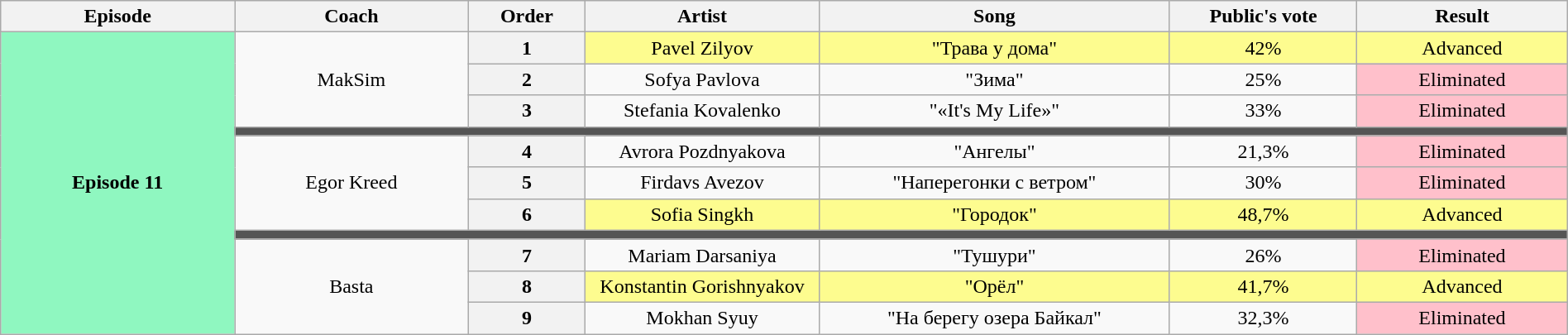<table class="wikitable" style="text-align:center; width:100%;">
<tr>
<th style="width:10%;">Episode</th>
<th style="width:10%;">Coach</th>
<th style="width:05%;">Order</th>
<th style="width:10%;">Artist</th>
<th style="width:15%;">Song</th>
<th style="width:08%;">Public's vote</th>
<th style="width:09%;">Result</th>
</tr>
<tr>
<th rowspan=11 style="background:#8ff7c0;">Episode 11<br><small></small></th>
<td rowspan=3>MakSim</td>
<th>1</th>
<td style="background:#fdfc8f;">Pavel Zilyov</td>
<td style="background:#fdfc8f;">"Трава у дома"</td>
<td style="background:#fdfc8f;">42%</td>
<td style="background:#fdfc8f;">Advanced</td>
</tr>
<tr>
<th>2</th>
<td>Sofya Pavlova</td>
<td>"Зима"</td>
<td>25%</td>
<td style="background:pink;">Eliminated</td>
</tr>
<tr>
<th>3</th>
<td>Stefania Kovalenko</td>
<td>"«It's My Life»"</td>
<td>33%</td>
<td style="background:pink;">Eliminated</td>
</tr>
<tr>
<td colspan=6 style="background:#555555;"></td>
</tr>
<tr>
<td rowspan=3>Egor Kreed</td>
<th>4</th>
<td>Avrora Pozdnyakova</td>
<td>"Ангелы"</td>
<td>21,3%</td>
<td style="background:pink;">Eliminated</td>
</tr>
<tr>
<th>5</th>
<td>Firdavs Avezov</td>
<td>"Наперегонки с ветром"</td>
<td>30%</td>
<td style="background:pink;">Eliminated</td>
</tr>
<tr>
<th>6</th>
<td style="background:#fdfc8f;">Sofia Singkh</td>
<td style="background:#fdfc8f;">"Городок"</td>
<td style="background:#fdfc8f;">48,7%</td>
<td style="background:#fdfc8f;">Advanced</td>
</tr>
<tr>
<td colspan=6 style="background:#555555;"></td>
</tr>
<tr>
<td rowspan=3>Basta</td>
<th>7</th>
<td>Mariam Darsaniya</td>
<td>"Тушури"</td>
<td>26%</td>
<td style="background:pink;">Eliminated</td>
</tr>
<tr>
<th>8</th>
<td style="background:#fdfc8f;">Konstantin Gorishnyakov</td>
<td style="background:#fdfc8f;">"Орёл"</td>
<td style="background:#fdfc8f;">41,7%</td>
<td style="background:#fdfc8f;">Advanced</td>
</tr>
<tr>
<th>9</th>
<td>Mokhan Syuy</td>
<td>"На берегу озера Байкал"</td>
<td>32,3%</td>
<td style="background:pink;">Eliminated</td>
</tr>
</table>
